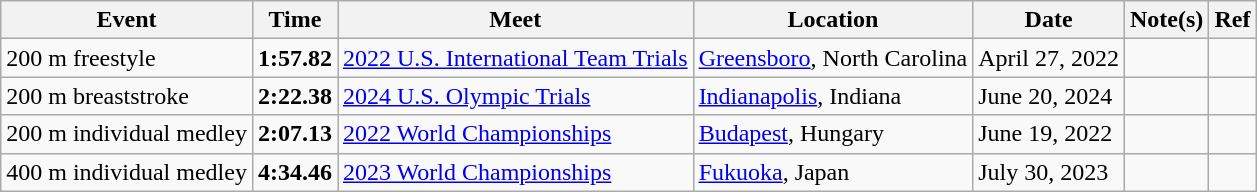<table class="wikitable">
<tr>
<th>Event</th>
<th>Time</th>
<th>Meet</th>
<th>Location</th>
<th>Date</th>
<th>Note(s)</th>
<th>Ref</th>
</tr>
<tr>
<td>200 m freestyle</td>
<td style="text-align:center;"><strong>1:57.82</strong></td>
<td><a href='#'>2022 U.S. International Team Trials</a></td>
<td><a href='#'>Greensboro</a>, North Carolina</td>
<td>April 27, 2022</td>
<td></td>
<td></td>
</tr>
<tr>
<td>200 m breaststroke</td>
<td style="text-align:center;"><strong>2:22.38</strong></td>
<td><a href='#'>2024 U.S. Olympic Trials</a></td>
<td><a href='#'>Indianapolis</a>, Indiana</td>
<td>June 20, 2024</td>
<td></td>
<td></td>
</tr>
<tr>
<td>200 m individual medley</td>
<td style="text-align:center;"><strong>2:07.13</strong></td>
<td><a href='#'>2022 World Championships</a></td>
<td><a href='#'>Budapest</a>, Hungary</td>
<td>June 19, 2022</td>
<td></td>
<td></td>
</tr>
<tr>
<td>400 m individual medley</td>
<td style="text-align:center;"><strong>4:34.46</strong></td>
<td><a href='#'>2023 World Championships</a></td>
<td><a href='#'>Fukuoka</a>, Japan</td>
<td>July 30, 2023</td>
<td></td>
<td></td>
</tr>
</table>
